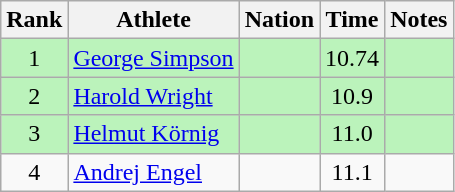<table class="wikitable sortable" style="text-align:center">
<tr>
<th>Rank</th>
<th>Athlete</th>
<th>Nation</th>
<th>Time</th>
<th>Notes</th>
</tr>
<tr bgcolor=bbf3bb>
<td>1</td>
<td align=left><a href='#'>George Simpson</a></td>
<td align=left></td>
<td>10.74</td>
<td></td>
</tr>
<tr bgcolor=bbf3bb>
<td>2</td>
<td align=left><a href='#'>Harold Wright</a></td>
<td align=left></td>
<td>10.9</td>
<td></td>
</tr>
<tr bgcolor=bbf3bb>
<td>3</td>
<td align=left><a href='#'>Helmut Körnig</a></td>
<td align=left></td>
<td>11.0</td>
<td></td>
</tr>
<tr>
<td>4</td>
<td align=left><a href='#'>Andrej Engel</a></td>
<td align=left></td>
<td>11.1</td>
<td></td>
</tr>
</table>
